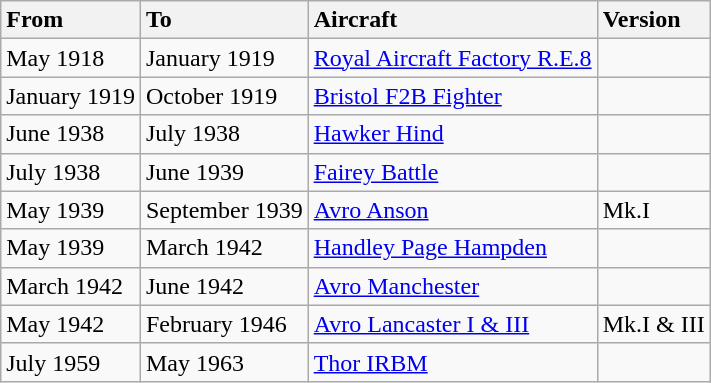<table class="wikitable">
<tr>
<th style="text-align: left;">From</th>
<th style="text-align: left;">To</th>
<th style="text-align: left;">Aircraft</th>
<th style="text-align: left;">Version</th>
</tr>
<tr>
<td>May 1918</td>
<td>January 1919</td>
<td><a href='#'>Royal Aircraft Factory R.E.8</a></td>
<td></td>
</tr>
<tr>
<td>January 1919</td>
<td>October 1919</td>
<td><a href='#'>Bristol F2B Fighter</a></td>
<td></td>
</tr>
<tr>
<td>June 1938</td>
<td>July 1938</td>
<td><a href='#'>Hawker Hind</a></td>
<td></td>
</tr>
<tr>
<td>July 1938</td>
<td>June 1939</td>
<td><a href='#'>Fairey Battle</a></td>
<td></td>
</tr>
<tr>
<td>May 1939</td>
<td>September 1939</td>
<td><a href='#'>Avro Anson</a></td>
<td>Mk.I</td>
</tr>
<tr>
<td>May 1939</td>
<td>March 1942</td>
<td><a href='#'>Handley Page Hampden</a></td>
<td></td>
</tr>
<tr>
<td>March 1942</td>
<td>June 1942</td>
<td><a href='#'>Avro Manchester</a></td>
<td></td>
</tr>
<tr>
<td>May 1942</td>
<td>February 1946</td>
<td><a href='#'>Avro Lancaster I & III</a></td>
<td>Mk.I & III</td>
</tr>
<tr>
<td>July 1959</td>
<td>May 1963</td>
<td><a href='#'>Thor IRBM</a></td>
<td></td>
</tr>
</table>
